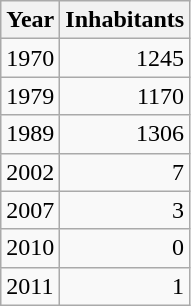<table class="wikitable">
<tr class="backgroundcolor5">
<th>Year</th>
<th>Inhabitants</th>
</tr>
<tr>
<td>1970</td>
<td align="right">1245</td>
</tr>
<tr>
<td>1979</td>
<td align="right">1170</td>
</tr>
<tr>
<td>1989</td>
<td align="right">1306</td>
</tr>
<tr>
<td>2002</td>
<td align="right">7</td>
</tr>
<tr>
<td>2007</td>
<td align="right">3</td>
</tr>
<tr>
<td>2010</td>
<td align="right">0</td>
</tr>
<tr>
<td>2011</td>
<td align="right">1</td>
</tr>
</table>
